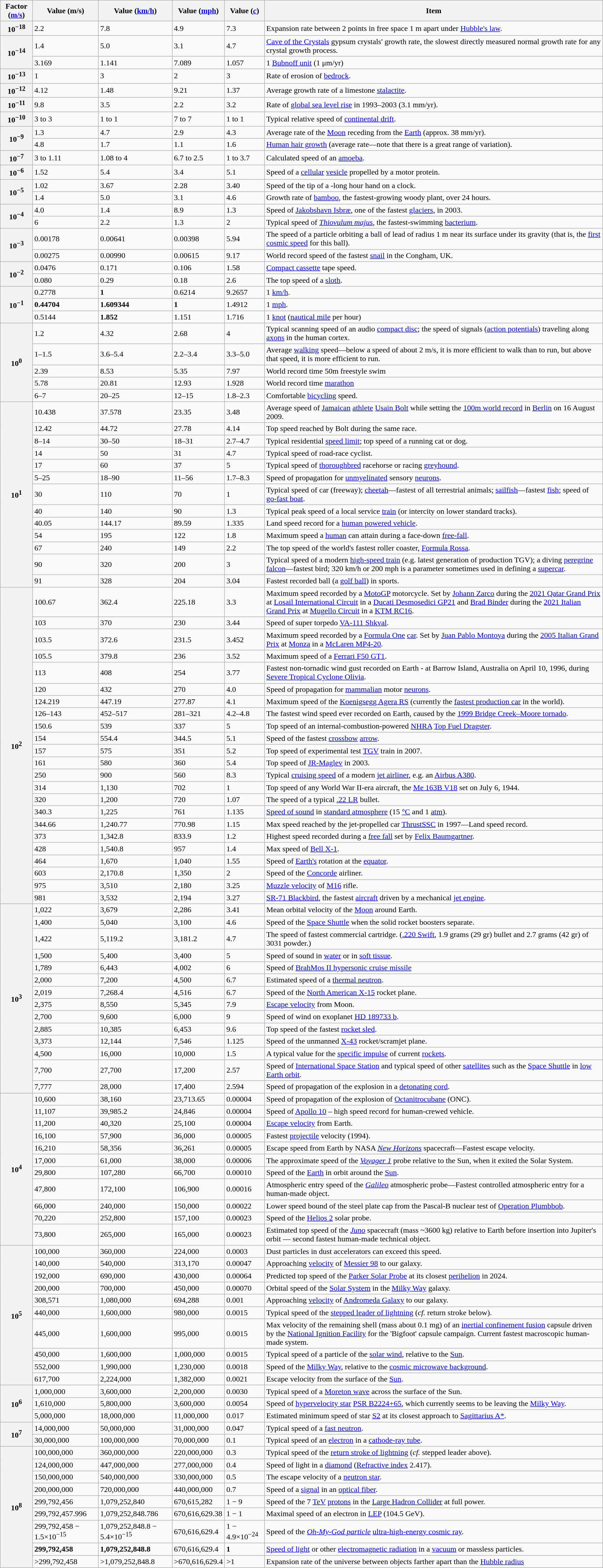<table class="wikitable">
<tr>
<th>Factor (<a href='#'>m/s</a>)</th>
<th>Value (m/s)</th>
<th>Value (<a href='#'>km/h</a>)</th>
<th>Value (<a href='#'>mph</a>)</th>
<th>Value (<a href='#'><em>c</em></a>)</th>
<th>Item</th>
</tr>
<tr ----------------------------------------------------------------------------->
<th>10<sup>−18</sup></th>
<td>2.2</td>
<td>7.8</td>
<td>4.9</td>
<td>7.3</td>
<td>Expansion rate between 2 points in free space 1 m apart under <a href='#'>Hubble's law</a>. </td>
</tr>
<tr ----------------------------------------------------------------------------->
<th rowspan="2">10<sup>−14</sup></th>
<td>1.4</td>
<td>5.0</td>
<td>3.1</td>
<td>4.7</td>
<td><a href='#'>Cave of the Crystals</a> gypsum crystals' growth rate, the slowest directly measured normal growth rate for any crystal growth process.</td>
</tr>
<tr>
<td>3.169</td>
<td>1.141</td>
<td>7.089</td>
<td>1.057</td>
<td>1 <a href='#'>Bubnoff unit</a> (1 μm/yr)</td>
</tr>
<tr ----------------------------------------------------------------------------->
<th>10<sup>−13</sup></th>
<td>1</td>
<td>3</td>
<td>2</td>
<td>3</td>
<td>Rate of erosion of <a href='#'>bedrock</a>.</td>
</tr>
<tr ----------------------------------------------------------------------------->
<th>10<sup>−12</sup></th>
<td>4.12</td>
<td>1.48</td>
<td>9.21</td>
<td>1.37</td>
<td>Average growth rate of a limestone <a href='#'>stalactite</a>.</td>
</tr>
<tr ----------------------------------------------------------------------------->
<th>10<sup>−11</sup></th>
<td>9.8</td>
<td>3.5</td>
<td>2.2</td>
<td>3.2</td>
<td>Rate of <a href='#'>global sea level rise</a> in 1993–2003 (3.1 mm/yr).</td>
</tr>
<tr ----------------------------------------------------------------------------->
<th>10<sup>−10</sup></th>
<td>3 to 3</td>
<td>1 to 1</td>
<td>7 to 7</td>
<td>1 to 1</td>
<td>Typical relative speed of <a href='#'>continental drift</a>.</td>
</tr>
<tr ----------------------------------------------------------------------------->
<th rowspan="2">10<sup>−9</sup></th>
<td>1.3</td>
<td>4.7</td>
<td>2.9</td>
<td>4.3</td>
<td>Average rate of the <a href='#'>Moon</a> receding from the <a href='#'>Earth</a> (approx. 38 mm/yr).</td>
</tr>
<tr ----------------------------------------------------------------------------->
<td>4.8</td>
<td>1.7</td>
<td>1.1</td>
<td>1.6</td>
<td><a href='#'>Human hair growth</a> (average rate—note that there is a great range of variation).</td>
</tr>
<tr ----------------------------------------------------------------------------->
<th>10<sup>−7</sup></th>
<td>3 to 1.11</td>
<td>1.08 to 4</td>
<td>6.7 to 2.5</td>
<td>1 to 3.7</td>
<td>Calculated speed of an <a href='#'>amoeba</a>.</td>
</tr>
<tr ----------------------------------------------------------------------------->
<th>10<sup>−6</sup></th>
<td>1.52</td>
<td>5.4</td>
<td>3.4</td>
<td>5.1</td>
<td>Speed of a <a href='#'>cellular</a> <a href='#'>vesicle</a> propelled by a motor protein.</td>
</tr>
<tr ----------------------------------------------------------------------------->
<th rowspan="2">10<sup>−5</sup></th>
<td>1.02</td>
<td>3.67</td>
<td>2.28</td>
<td>3.40</td>
<td>Speed of the tip of a -long hour hand on a clock.</td>
</tr>
<tr>
<td>1.4</td>
<td>5.0</td>
<td>3.1</td>
<td>4.6</td>
<td>Growth rate of <a href='#'>bamboo</a>, the fastest-growing woody plant, over 24 hours.</td>
</tr>
<tr ----------------------------------------------------------------------------->
<th rowspan="2">10<sup>−4</sup></th>
<td>4.0</td>
<td>1.4</td>
<td>8.9</td>
<td>1.3</td>
<td>Speed of <a href='#'>Jakobshavn Isbræ</a>, one of the fastest <a href='#'>glaciers</a>, in 2003.</td>
</tr>
<tr>
<td>6</td>
<td>2.2</td>
<td>1.3</td>
<td>2</td>
<td>Typical speed of <em><a href='#'>Thiovulum majus</a></em>, the fastest-swimming <a href='#'>bacterium</a>.</td>
</tr>
<tr ----------------------------------------------------------------------------->
<th rowspan="2">10<sup>−3</sup></th>
<td>0.00178</td>
<td>0.00641</td>
<td>0.00398</td>
<td>5.94</td>
<td>The speed of a particle orbiting a ball of lead of radius 1 m near its surface under its gravity (that is, the <a href='#'>first cosmic speed</a> for this ball).</td>
</tr>
<tr>
<td>0.00275</td>
<td>0.00990</td>
<td>0.00615</td>
<td>9.17</td>
<td>World record speed of the fastest <a href='#'>snail</a> in the Congham, UK.</td>
</tr>
<tr ----------------------------------------------------------------------------->
<th rowspan="2">10<sup>−2</sup><br></th>
<td>0.0476</td>
<td>0.171</td>
<td>0.106</td>
<td>1.58</td>
<td><a href='#'>Compact cassette</a> tape speed.</td>
</tr>
<tr>
<td>0.080</td>
<td>0.29</td>
<td>0.18</td>
<td>2.6</td>
<td>The top speed of a <a href='#'>sloth</a>.</td>
</tr>
<tr ----------------------------------------------------------------------------->
<th rowspan="3">10<sup>−1</sup></th>
<td>0.2778</td>
<td><strong>1</strong></td>
<td>0.6214</td>
<td>9.2657</td>
<td>1 <a href='#'>km/h</a>.</td>
</tr>
<tr>
<td><strong>0.44704</strong></td>
<td><strong>1.609344</strong></td>
<td><strong>1</strong></td>
<td>1.4912</td>
<td>1 <a href='#'>mph</a>.</td>
</tr>
<tr>
<td>0.5144</td>
<td><strong>1.852</strong></td>
<td>1.151</td>
<td>1.716</td>
<td>1 <a href='#'>knot</a> (<a href='#'>nautical mile</a> per hour)</td>
</tr>
<tr ----------------------------------------------------------------------------->
<th rowspan="5">10<sup>0</sup></th>
<td>1.2</td>
<td>4.32</td>
<td>2.68</td>
<td>4</td>
<td>Typical scanning speed of an audio <a href='#'>compact disc</a>; the speed of signals (<a href='#'>action potentials</a>) traveling along <a href='#'>axons</a> in the human cortex.</td>
</tr>
<tr>
<td>1–1.5</td>
<td>3.6–5.4</td>
<td>2.2–3.4</td>
<td>3.3–5.0</td>
<td>Average <a href='#'>walking</a> speed—below a speed of about 2 m/s, it is more efficient to walk than to run, but above that speed, it is more efficient to run.</td>
</tr>
<tr>
<td>2.39</td>
<td>8.53</td>
<td>5.35</td>
<td>7.97</td>
<td>World record time 50m freestyle swim</td>
</tr>
<tr>
<td>5.78</td>
<td>20.81</td>
<td>12.93</td>
<td>1.928</td>
<td>World record time <a href='#'>marathon</a></td>
</tr>
<tr>
<td>6–7</td>
<td>20–25</td>
<td>12–15</td>
<td>1.8–2.3</td>
<td>Comfortable <a href='#'>bicycling</a> speed.</td>
</tr>
<tr ----------------------------------------------------------------------------->
<th rowspan="13">10<sup>1</sup></th>
<td>10.438</td>
<td>37.578</td>
<td>23.35</td>
<td>3.48</td>
<td>Average speed of <a href='#'>Jamaican</a> <a href='#'>athlete</a> <a href='#'>Usain Bolt</a> while setting the <a href='#'>100m world record</a> in <a href='#'>Berlin</a> on 16 August 2009.</td>
</tr>
<tr>
<td>12.42</td>
<td>44.72</td>
<td>27.78</td>
<td>4.14</td>
<td>Top speed reached by Bolt during the same race.</td>
</tr>
<tr>
<td>8–14</td>
<td>30–50</td>
<td>18–31</td>
<td>2.7–4.7</td>
<td>Typical residential <a href='#'>speed limit</a>; top speed of a running cat or dog.</td>
</tr>
<tr>
<td>14</td>
<td>50</td>
<td>31</td>
<td>4.7</td>
<td>Typical speed of road-race cyclist.</td>
</tr>
<tr>
<td>17</td>
<td>60</td>
<td>37</td>
<td>5</td>
<td>Typical speed of <a href='#'>thoroughbred</a> racehorse or racing <a href='#'>greyhound</a>.</td>
</tr>
<tr>
<td>5–25</td>
<td>18–90</td>
<td>11–56</td>
<td>1.7–8.3</td>
<td>Speed of propagation for <a href='#'>unmyelinated</a> sensory <a href='#'>neurons</a>.</td>
</tr>
<tr>
<td>30</td>
<td>110</td>
<td>70</td>
<td>1</td>
<td>Typical speed of car (freeway); <a href='#'>cheetah</a>—fastest of all terrestrial animals; <a href='#'>sailfish</a>—fastest <a href='#'>fish</a>; speed of <a href='#'>go-fast boat</a>.</td>
</tr>
<tr>
<td>40</td>
<td>140</td>
<td>90</td>
<td>1.3</td>
<td>Typical peak speed of a local service <a href='#'>train</a> (or intercity on lower standard tracks).</td>
</tr>
<tr>
<td>40.05</td>
<td>144.17</td>
<td>89.59</td>
<td>1.335</td>
<td>Land speed record for a <a href='#'>human powered vehicle</a>.</td>
</tr>
<tr>
<td>54</td>
<td>195</td>
<td>122</td>
<td>1.8</td>
<td>Maximum speed a <a href='#'>human</a> can attain during a face-down <a href='#'>free-fall</a>.</td>
</tr>
<tr>
<td>67</td>
<td>240</td>
<td>149</td>
<td>2.2</td>
<td>The top speed of the world's fastest roller coaster, <a href='#'>Formula Rossa</a>.</td>
</tr>
<tr>
<td>90</td>
<td>320</td>
<td>200</td>
<td>3</td>
<td>Typical speed of a modern <a href='#'>high-speed train</a> (e.g. latest generation of production TGV); a diving <a href='#'>peregrine falcon</a>—fastest bird; 320 km/h or 200 mph is a parameter sometimes used in defining a <a href='#'>supercar</a>.</td>
</tr>
<tr>
<td>91</td>
<td>328</td>
<td>204</td>
<td>3.04</td>
<td>Fastest recorded ball (a <a href='#'>golf ball</a>) in sports.</td>
</tr>
<tr ----------------------------------------------------------------------------->
<th rowspan="23">10<sup>2</sup></th>
<td>100.67</td>
<td>362.4</td>
<td>225.18</td>
<td>3.3</td>
<td>Maximum speed recorded by a <a href='#'>MotoGP</a> motorcycle. Set by <a href='#'>Johann Zarco</a> during the <a href='#'>2021 Qatar Grand Prix</a> at <a href='#'>Losail International Circuit</a> in a <a href='#'>Ducati Desmosedici GP21</a> and <a href='#'>Brad Binder</a> during the <a href='#'>2021 Italian Grand Prix</a> at <a href='#'>Mugello Circuit</a> in a <a href='#'>KTM RC16</a>.</td>
</tr>
<tr>
<td>103</td>
<td>370</td>
<td>230</td>
<td>3.44</td>
<td>Speed of super torpedo <a href='#'>VA-111 Shkval</a>.</td>
</tr>
<tr>
<td>103.5</td>
<td>372.6</td>
<td>231.5</td>
<td>3.452</td>
<td>Maximum speed recorded by a <a href='#'>Formula One</a> <a href='#'>car</a>. Set by <a href='#'>Juan Pablo Montoya</a> during the <a href='#'>2005 Italian Grand Prix</a> at <a href='#'>Monza</a> in a <a href='#'>McLaren MP4-20</a>.</td>
</tr>
<tr>
<td>105.5</td>
<td>379.8</td>
<td>236</td>
<td>3.52</td>
<td>Maximum speed of a <a href='#'>Ferrari F50 GT1</a>.</td>
</tr>
<tr>
<td>113</td>
<td>408</td>
<td>254</td>
<td>3.77</td>
<td>Fastest non-tornadic wind gust recorded on Earth - at Barrow Island, Australia on April 10, 1996, during <a href='#'>Severe Tropical Cyclone Olivia</a>.</td>
</tr>
<tr>
<td>120</td>
<td>432</td>
<td>270</td>
<td>4.0</td>
<td>Speed of propagation for <a href='#'>mammalian</a> motor <a href='#'>neurons</a>.</td>
</tr>
<tr>
<td>124.219</td>
<td>447.19</td>
<td>277.87</td>
<td>4.1</td>
<td>Maximum speed of the <a href='#'>Koenigsegg Agera RS</a> (currently the <a href='#'>fastest production car</a> in the world).</td>
</tr>
<tr>
<td>126–143</td>
<td>452–517</td>
<td>281–321</td>
<td>4.2–4.8</td>
<td>The fastest wind speed ever recorded on Earth, caused by the <a href='#'>1999 Bridge Creek–Moore tornado</a>.</td>
</tr>
<tr>
<td>150.6</td>
<td>539</td>
<td>337</td>
<td>5</td>
<td>Top speed of an internal-combustion-powered <a href='#'>NHRA</a> <a href='#'>Top Fuel Dragster</a>.</td>
</tr>
<tr>
<td>154</td>
<td>554.4</td>
<td>344.5</td>
<td>5.1</td>
<td>Speed of the fastest <a href='#'>crossbow</a> <a href='#'>arrow</a>.</td>
</tr>
<tr>
<td>157</td>
<td>575</td>
<td>351</td>
<td>5.2</td>
<td>Top speed of experimental test <a href='#'>TGV</a> train in 2007.</td>
</tr>
<tr>
<td>161</td>
<td>580</td>
<td>360</td>
<td>5.4</td>
<td>Top speed of <a href='#'>JR-Maglev</a> in 2003.</td>
</tr>
<tr>
<td>250</td>
<td>900</td>
<td>560</td>
<td>8.3</td>
<td>Typical <a href='#'>cruising speed</a> of a modern <a href='#'>jet airliner</a>, e.g. an <a href='#'>Airbus A380</a>.</td>
</tr>
<tr>
<td>314</td>
<td>1,130</td>
<td>702</td>
<td>1</td>
<td>Top speed of any World War II-era aircraft, the <a href='#'>Me 163B V18</a> set on July 6, 1944.</td>
</tr>
<tr>
<td>320</td>
<td>1,200</td>
<td>720</td>
<td>1.07</td>
<td>The speed of a typical <a href='#'>.22 LR</a> bullet.</td>
</tr>
<tr>
<td>340.3</td>
<td>1,225</td>
<td>761</td>
<td>1.135</td>
<td><a href='#'>Speed of sound</a> in <a href='#'>standard atmosphere</a> (15 <a href='#'>°C</a> and 1 <a href='#'>atm</a>).</td>
</tr>
<tr>
<td>344.66</td>
<td>1,240.77</td>
<td>770.98</td>
<td>1.15</td>
<td>Max speed reached by the jet-propelled car <a href='#'>ThrustSSC</a> in 1997—Land speed record.</td>
</tr>
<tr>
<td>373</td>
<td>1,342.8</td>
<td>833.9</td>
<td>1.2</td>
<td>Highest speed recorded during a <a href='#'>free fall</a> set by <a href='#'>Felix Baumgartner</a>.</td>
</tr>
<tr>
<td>428</td>
<td>1,540.8</td>
<td>957</td>
<td>1.4</td>
<td>Max speed of <a href='#'>Bell X-1</a>.</td>
</tr>
<tr>
<td>464</td>
<td>1,670</td>
<td>1,040</td>
<td>1.55</td>
<td>Speed of <a href='#'>Earth's</a> rotation at the <a href='#'>equator</a>.</td>
</tr>
<tr>
<td>603</td>
<td>2,170.8</td>
<td>1,350</td>
<td>2</td>
<td>Speed of the <a href='#'>Concorde</a> airliner.</td>
</tr>
<tr>
<td>975</td>
<td>3,510</td>
<td>2,180</td>
<td>3.25</td>
<td><a href='#'>Muzzle velocity</a> of <a href='#'>M16</a> rifle.</td>
</tr>
<tr>
<td>981</td>
<td>3,532</td>
<td>2,194</td>
<td>3.27</td>
<td><a href='#'>SR-71 Blackbird</a>, the fastest <a href='#'>aircraft</a> driven by a mechanical <a href='#'>jet engine</a>.</td>
</tr>
<tr ----------------------------------------------------------------------------->
<th rowspan="14">10<sup>3</sup></th>
<td>1,022</td>
<td>3,679</td>
<td>2,286</td>
<td>3.41</td>
<td>Mean orbital velocity of the <a href='#'>Moon</a> around Earth.</td>
</tr>
<tr>
<td>1,400</td>
<td>5,040</td>
<td>3,100</td>
<td>4.6</td>
<td>Speed of the <a href='#'>Space Shuttle</a> when the solid rocket boosters separate.</td>
</tr>
<tr>
<td>1,422</td>
<td>5,119.2</td>
<td>3,181.2</td>
<td>4.7</td>
<td>The speed of fastest commercial cartridge. (<a href='#'>.220 Swift</a>, 1.9 grams (29 gr) bullet and 2.7 grams (42 gr) of 3031 powder.)</td>
</tr>
<tr>
<td>1,500</td>
<td>5,400</td>
<td>3,400</td>
<td>5</td>
<td>Speed of sound in <a href='#'>water</a> or in <a href='#'>soft tissue</a>.</td>
</tr>
<tr>
<td>1,789</td>
<td>6,443</td>
<td>4,002</td>
<td>6</td>
<td>Speed of <a href='#'>BrahMos II hypersonic cruise missile</a></td>
</tr>
<tr>
<td>2,000</td>
<td>7,200</td>
<td>4,500</td>
<td>6.7</td>
<td>Estimated speed of a <a href='#'>thermal neutron</a>.</td>
</tr>
<tr>
<td>2,019</td>
<td>7,268.4</td>
<td>4,516</td>
<td>6.7</td>
<td>Speed of the <a href='#'>North American X-15</a> rocket plane.</td>
</tr>
<tr>
<td>2,375</td>
<td>8,550</td>
<td>5,345</td>
<td>7.9</td>
<td><a href='#'>Escape velocity</a> from Moon.</td>
</tr>
<tr>
<td>2,700</td>
<td>9,600</td>
<td>6,000</td>
<td>9</td>
<td>Speed of wind on exoplanet <a href='#'>HD 189733 b</a>.</td>
</tr>
<tr>
<td>2,885</td>
<td>10,385</td>
<td>6,453</td>
<td>9.6</td>
<td>Top speed of the fastest <a href='#'>rocket sled</a>.</td>
</tr>
<tr>
<td>3,373</td>
<td>12,144</td>
<td>7,546</td>
<td>1.125</td>
<td>Speed of the unmanned <a href='#'>X-43</a> rocket/scramjet plane.</td>
</tr>
<tr>
<td>4,500</td>
<td>16,000</td>
<td>10,000</td>
<td>1.5</td>
<td>A typical value for the <a href='#'>specific impulse</a> of current <a href='#'>rockets</a>.</td>
</tr>
<tr>
<td>7,700</td>
<td>27,700</td>
<td>17,200</td>
<td>2.57</td>
<td>Speed of <a href='#'>International Space Station</a> and typical speed of other <a href='#'>satellites</a> such as the <a href='#'>Space Shuttle</a> in <a href='#'>low Earth orbit</a>.</td>
</tr>
<tr>
<td>7,777</td>
<td>28,000</td>
<td>17,400</td>
<td>2.594</td>
<td>Speed of propagation of the explosion in a <a href='#'>detonating cord</a>.</td>
</tr>
<tr>
<th rowspan="11">10<sup>4</sup></th>
<td>10,600</td>
<td>38,160</td>
<td>23,713.65</td>
<td>0.00004</td>
<td>Speed of propagation of the explosion of <a href='#'>Octanitrocubane</a> (ONC).</td>
</tr>
<tr ----------------------------------------------------------------------------->
<td>11,107</td>
<td>39,985.2</td>
<td>24,846</td>
<td>0.00004</td>
<td>Speed of <a href='#'>Apollo 10</a> – high speed record for human-crewed vehicle.</td>
</tr>
<tr>
<td>11,200</td>
<td>40,320</td>
<td>25,100</td>
<td>0.00004</td>
<td><a href='#'>Escape velocity</a> from Earth.</td>
</tr>
<tr>
<td>16,100</td>
<td>57,900</td>
<td>36,000</td>
<td>0.00005</td>
<td>Fastest <a href='#'>projectile</a> velocity (1994).</td>
</tr>
<tr>
<td>16,210</td>
<td>58,356</td>
<td>36,261</td>
<td>0.00005</td>
<td>Escape speed from Earth by NASA <em><a href='#'>New Horizons</a></em> spacecraft—Fastest escape velocity.</td>
</tr>
<tr>
<td>17,000</td>
<td>61,000</td>
<td>38,000</td>
<td>0.00006</td>
<td>The approximate speed of the <em><a href='#'>Voyager 1</a></em> probe relative to the Sun, when it exited the Solar System.</td>
</tr>
<tr>
<td>29,800</td>
<td>107,280</td>
<td>66,700</td>
<td>0.00010</td>
<td>Speed of the <a href='#'>Earth</a> in orbit around the <a href='#'>Sun</a>.</td>
</tr>
<tr>
<td>47,800</td>
<td>172,100</td>
<td>106,900</td>
<td>0.00016</td>
<td>Atmospheric entry speed of the <em><a href='#'>Galileo</a></em> atmospheric probe—Fastest controlled atmospheric entry for a human-made object.</td>
</tr>
<tr>
<td>66,000</td>
<td>240,000</td>
<td>150,000</td>
<td>0.00022</td>
<td>Lower speed bound of the steel plate cap from the Pascal-B nuclear test of <a href='#'>Operation Plumbbob</a>.</td>
</tr>
<tr>
<td>70,220</td>
<td>252,800</td>
<td>157,100</td>
<td>0.00023</td>
<td>Speed of the <a href='#'>Helios 2</a> solar probe.</td>
</tr>
<tr>
<td>73,800</td>
<td>265,000</td>
<td>165,000</td>
<td>0.00023</td>
<td>Estimated top speed of the <em><a href='#'>Juno</a></em> spacecraft (mass ~3600 kg) relative to Earth before insertion into Jupiter's orbit — second fastest human-made technical object.</td>
</tr>
<tr ----------------------------------------------------------------------------->
<th rowspan="10">10<sup>5</sup></th>
<td>100,000</td>
<td>360,000</td>
<td>224,000</td>
<td>0.0003</td>
<td>Dust particles in dust accelerators can exceed this speed.</td>
</tr>
<tr>
<td>140,000</td>
<td>540,000</td>
<td>313,170</td>
<td>0.00047</td>
<td>Approaching <a href='#'>velocity</a> of <a href='#'>Messier 98</a> to our galaxy.</td>
</tr>
<tr>
<td>192,000</td>
<td>690,000</td>
<td>430,000</td>
<td>0.00064</td>
<td>Predicted top speed of the <a href='#'>Parker Solar Probe</a> at its closest <a href='#'>perihelion</a> in 2024.</td>
</tr>
<tr>
<td>200,000</td>
<td>700,000</td>
<td>450,000</td>
<td>0.00070</td>
<td>Orbital speed of the <a href='#'>Solar System</a> in the <a href='#'>Milky Way</a> galaxy.</td>
</tr>
<tr>
<td>308,571</td>
<td>1,080,000</td>
<td>694,288</td>
<td>0.001</td>
<td>Approaching <a href='#'>velocity</a> of <a href='#'>Andromeda Galaxy</a> to our galaxy.</td>
</tr>
<tr>
<td>440,000</td>
<td>1,600,000</td>
<td>980,000</td>
<td>0.0015</td>
<td>Typical speed of the <a href='#'>stepped leader of lightning</a> (<em>cf.</em> return stroke below).</td>
</tr>
<tr>
<td>445,000</td>
<td>1,600,000</td>
<td>995,000</td>
<td>0.0015</td>
<td>Max velocity of the remaining shell (mass about 0.1 mg) of an <a href='#'>inertial confinement fusion</a> capsule driven by the <a href='#'>National Ignition Facility</a> for the 'Bigfoot' capsule campaign. Current fastest macroscopic human-made system.</td>
</tr>
<tr>
<td>450,000</td>
<td>1,600,000</td>
<td>1,000,000</td>
<td>0.0015</td>
<td>Typical speed of a particle of the <a href='#'>solar wind</a>, relative to the <a href='#'>Sun</a>.</td>
</tr>
<tr>
<td>552,000</td>
<td>1,990,000</td>
<td>1,230,000</td>
<td>0.0018</td>
<td>Speed of the <a href='#'>Milky Way</a>, relative to the <a href='#'>cosmic microwave background</a>.</td>
</tr>
<tr>
<td>617,700</td>
<td>2,224,000</td>
<td>1,382,000</td>
<td>0.0021</td>
<td>Escape velocity from the surface of the <a href='#'>Sun</a>.</td>
</tr>
<tr ----------------------------------------------------------------------------->
<th rowspan="3">10<sup>6</sup></th>
<td>1,000,000</td>
<td>3,600,000</td>
<td>2,200,000</td>
<td>0.0030</td>
<td>Typical speed of a <a href='#'>Moreton wave</a> across the surface of the Sun.</td>
</tr>
<tr>
<td>1,610,000</td>
<td>5,800,000</td>
<td>3,600,000</td>
<td>0.0054</td>
<td>Speed of <a href='#'>hypervelocity star</a> <a href='#'>PSR B2224+65</a>, which currently seems to be leaving the <a href='#'>Milky Way</a>.</td>
</tr>
<tr>
<td>5,000,000</td>
<td>18,000,000</td>
<td>11,000,000</td>
<td>0.017</td>
<td>Estimated minimum speed of star <a href='#'>S2</a> at its closest approach to <a href='#'>Sagittarius A*</a>.</td>
</tr>
<tr ----------------------------------------------------------------------------->
<th rowspan="2">10<sup>7</sup></th>
<td>14,000,000</td>
<td>50,000,000</td>
<td>31,000,000</td>
<td>0.047</td>
<td>Typical speed of a <a href='#'>fast neutron</a>.</td>
</tr>
<tr>
<td>30,000,000</td>
<td>100,000,000</td>
<td>70,000,000</td>
<td>0.1</td>
<td>Typical speed of an <a href='#'>electron</a> in a <a href='#'>cathode-ray tube</a>.</td>
</tr>
<tr ----------------------------------------------------------------------------->
<th rowspan="9">10<sup>8</sup></th>
<td>100,000,000</td>
<td>360,000,000</td>
<td>220,000,000</td>
<td>0.3</td>
<td>Typical speed of the <a href='#'>return stroke of lightning</a> (<em>cf.</em> stepped leader above).</td>
</tr>
<tr>
<td>124,000,000</td>
<td>447,000,000</td>
<td>277,000,000</td>
<td>0.4</td>
<td>Speed of light in a <a href='#'>diamond</a> (<a href='#'>Refractive index</a> 2.417).</td>
</tr>
<tr>
<td>150,000,000</td>
<td>540,000,000</td>
<td>330,000,000</td>
<td>0.5</td>
<td>The escape velocity of a <a href='#'>neutron star</a>.</td>
</tr>
<tr>
<td>200,000,000</td>
<td>720,000,000</td>
<td>440,000,000</td>
<td>0.7</td>
<td>Speed of a <a href='#'>signal</a> in an <a href='#'>optical fiber</a>.</td>
</tr>
<tr>
<td>299,792,456</td>
<td>1,079,252,840</td>
<td>670,615,282</td>
<td>1 − 9</td>
<td>Speed of the 7 <a href='#'>TeV</a> <a href='#'>protons</a> in the <a href='#'>Large Hadron Collider</a> at full power.</td>
</tr>
<tr>
<td>299,792,457.996</td>
<td>1,079,252,848.786</td>
<td>670,616,629.38</td>
<td>1 − 1</td>
<td>Maximal speed of an electron in <a href='#'>LEP</a> (104.5 GeV).</td>
</tr>
<tr>
<td>299,792,458 − 1.5×10<sup>−15</sup></td>
<td>1,079,252,848.8 − 5.4×10<sup>−15</sup></td>
<td>670,616,629.4</td>
<td>1 − 4.9×10<sup>−24</sup></td>
<td>Speed of the <em><a href='#'>Oh-My-God particle</a></em> <a href='#'>ultra-high-energy cosmic ray</a>.</td>
</tr>
<tr>
<td><strong>299,792,458</strong></td>
<td><strong>1,079,252,848.8</strong></td>
<td>670,616,629.4</td>
<td><strong>1</strong></td>
<td><a href='#'>Speed of light</a> or other <a href='#'>electromagnetic radiation</a> in a <a href='#'>vacuum</a> or massless particles.</td>
</tr>
<tr>
<td>>299,792,458</td>
<td>>1,079,252,848.8</td>
<td>>670,616,629.4</td>
<td>>1</td>
<td>Expansion rate of the universe between objects farther apart than the <a href='#'>Hubble radius</a></td>
</tr>
</table>
